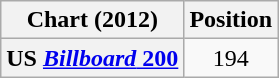<table class="wikitable sortable plainrowheaders" style="text-align:center">
<tr>
<th scope="col">Chart (2012)</th>
<th scope="col">Position</th>
</tr>
<tr>
<th scope="row">US <a href='#'><em>Billboard</em> 200</a></th>
<td style="text-align:center;">194</td>
</tr>
</table>
